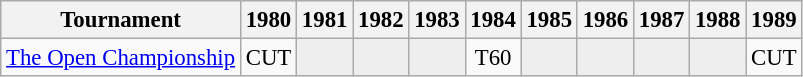<table class="wikitable" style="font-size:95%;text-align:center;">
<tr>
<th>Tournament</th>
<th>1980</th>
<th>1981</th>
<th>1982</th>
<th>1983</th>
<th>1984</th>
<th>1985</th>
<th>1986</th>
<th>1987</th>
<th>1988</th>
<th>1989</th>
</tr>
<tr>
<td align=left><a href='#'>The Open Championship</a></td>
<td>CUT</td>
<td style="background:#eeeeee;"></td>
<td style="background:#eeeeee;"></td>
<td style="background:#eeeeee;"></td>
<td>T60</td>
<td style="background:#eeeeee;"></td>
<td style="background:#eeeeee;"></td>
<td style="background:#eeeeee;"></td>
<td style="background:#eeeeee;"></td>
<td>CUT</td>
</tr>
</table>
